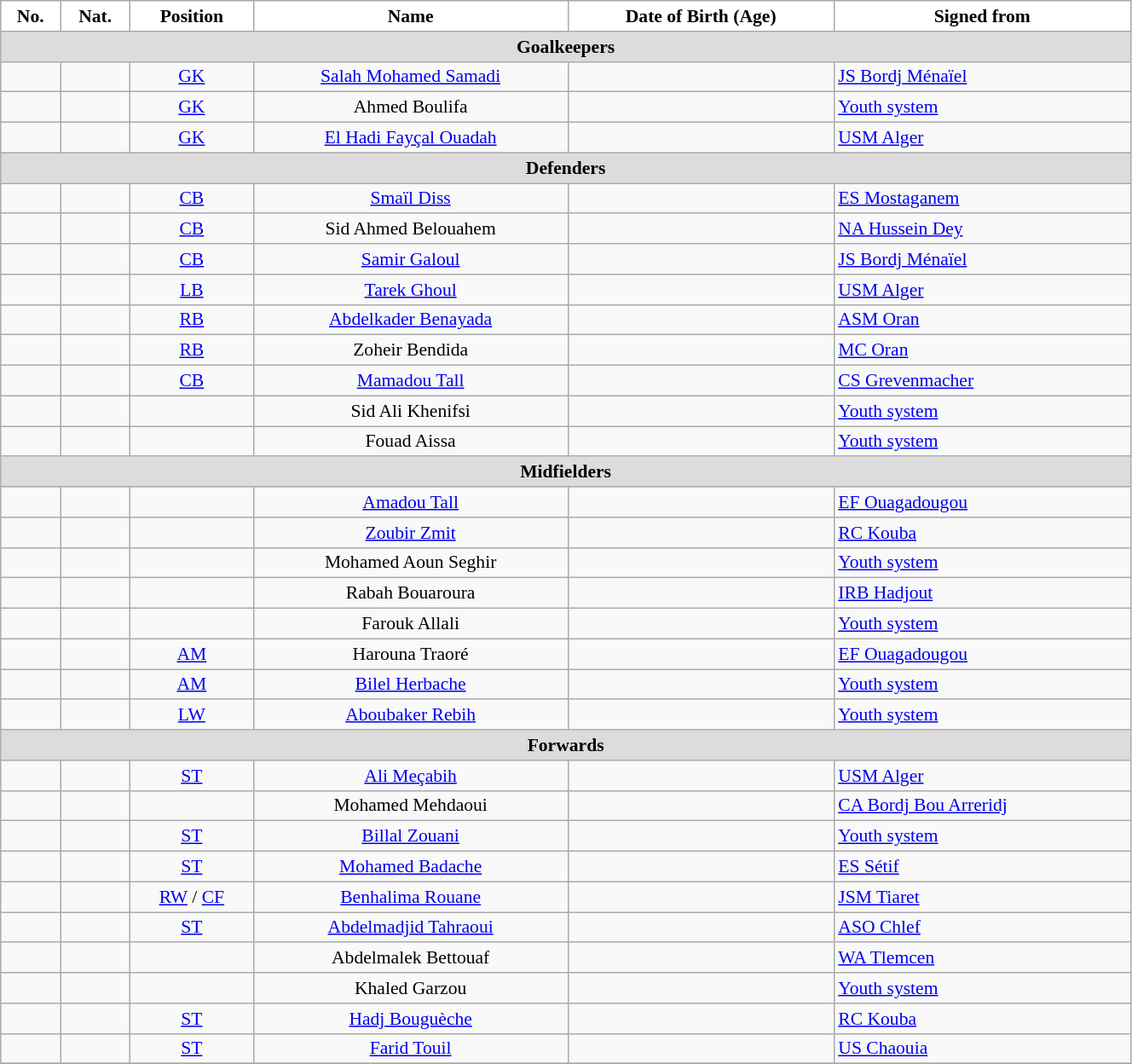<table class="wikitable" style="text-align:center; font-size:90%; width:70%">
<tr>
<th style="background:white; color:black; text-align:center;">No.</th>
<th style="background:white; color:black; text-align:center;">Nat.</th>
<th style="background:white; color:black; text-align:center;">Position</th>
<th style="background:white; color:black; text-align:center;">Name</th>
<th style="background:white; color:black; text-align:center;">Date of Birth (Age)</th>
<th style="background:white; color:black; text-align:center;">Signed from</th>
</tr>
<tr>
<th colspan=10 style="background:#DCDCDC; text-align:center;">Goalkeepers</th>
</tr>
<tr>
<td></td>
<td></td>
<td><a href='#'>GK</a></td>
<td><a href='#'>Salah Mohamed Samadi</a></td>
<td></td>
<td style="text-align:left"> <a href='#'>JS Bordj Ménaïel</a></td>
</tr>
<tr>
<td></td>
<td></td>
<td><a href='#'>GK</a></td>
<td>Ahmed Boulifa</td>
<td></td>
<td style="text-align:left"> <a href='#'>Youth system</a></td>
</tr>
<tr>
<td></td>
<td></td>
<td><a href='#'>GK</a></td>
<td><a href='#'>El Hadi Fayçal Ouadah</a></td>
<td></td>
<td style="text-align:left"> <a href='#'>USM Alger</a></td>
</tr>
<tr>
<th colspan=10 style="background:#DCDCDC; text-align:center;">Defenders</th>
</tr>
<tr>
<td></td>
<td></td>
<td><a href='#'>CB</a></td>
<td><a href='#'>Smaïl Diss</a></td>
<td></td>
<td style="text-align:left"> <a href='#'>ES Mostaganem</a></td>
</tr>
<tr>
<td></td>
<td></td>
<td><a href='#'>CB</a></td>
<td>Sid Ahmed Belouahem</td>
<td></td>
<td style="text-align:left"> <a href='#'>NA Hussein Dey</a></td>
</tr>
<tr>
<td></td>
<td></td>
<td><a href='#'>CB</a></td>
<td><a href='#'>Samir Galoul</a></td>
<td></td>
<td style="text-align:left"> <a href='#'>JS Bordj Ménaïel</a></td>
</tr>
<tr>
<td></td>
<td></td>
<td><a href='#'>LB</a></td>
<td><a href='#'>Tarek Ghoul</a></td>
<td></td>
<td style="text-align:left"> <a href='#'>USM Alger</a></td>
</tr>
<tr>
<td></td>
<td></td>
<td><a href='#'>RB</a></td>
<td><a href='#'>Abdelkader Benayada</a></td>
<td></td>
<td style="text-align:left"> <a href='#'>ASM Oran</a></td>
</tr>
<tr>
<td></td>
<td></td>
<td><a href='#'>RB</a></td>
<td>Zoheir Bendida</td>
<td></td>
<td style="text-align:left"> <a href='#'>MC Oran</a></td>
</tr>
<tr>
<td></td>
<td></td>
<td><a href='#'>CB</a></td>
<td><a href='#'>Mamadou Tall</a></td>
<td></td>
<td style="text-align:left"> <a href='#'>CS Grevenmacher</a></td>
</tr>
<tr>
<td></td>
<td></td>
<td></td>
<td>Sid Ali Khenifsi</td>
<td></td>
<td style="text-align:left"> <a href='#'>Youth system</a></td>
</tr>
<tr>
<td></td>
<td></td>
<td></td>
<td>Fouad Aissa</td>
<td></td>
<td style="text-align:left"> <a href='#'>Youth system</a></td>
</tr>
<tr>
<th colspan=10 style="background:#DCDCDC; text-align:center;">Midfielders</th>
</tr>
<tr>
<td></td>
<td></td>
<td></td>
<td><a href='#'>Amadou Tall</a></td>
<td></td>
<td style="text-align:left"> <a href='#'>EF Ouagadougou</a></td>
</tr>
<tr>
<td></td>
<td></td>
<td></td>
<td><a href='#'>Zoubir Zmit</a></td>
<td></td>
<td style="text-align:left"> <a href='#'>RC Kouba</a></td>
</tr>
<tr>
<td></td>
<td></td>
<td></td>
<td>Mohamed Aoun Seghir</td>
<td></td>
<td style="text-align:left"> <a href='#'>Youth system</a></td>
</tr>
<tr>
<td></td>
<td></td>
<td></td>
<td>Rabah Bouaroura</td>
<td></td>
<td style="text-align:left"> <a href='#'>IRB Hadjout</a></td>
</tr>
<tr>
<td></td>
<td></td>
<td></td>
<td>Farouk Allali</td>
<td></td>
<td style="text-align:left"> <a href='#'>Youth system</a></td>
</tr>
<tr>
<td></td>
<td></td>
<td><a href='#'>AM</a></td>
<td>Harouna Traoré</td>
<td></td>
<td style="text-align:left"> <a href='#'>EF Ouagadougou</a></td>
</tr>
<tr>
<td></td>
<td></td>
<td><a href='#'>AM</a></td>
<td><a href='#'>Bilel Herbache</a></td>
<td></td>
<td style="text-align:left"> <a href='#'>Youth system</a></td>
</tr>
<tr>
<td></td>
<td></td>
<td><a href='#'>LW</a></td>
<td><a href='#'>Aboubaker Rebih</a></td>
<td></td>
<td style="text-align:left"> <a href='#'>Youth system</a></td>
</tr>
<tr>
<th colspan=10 style="background:#DCDCDC; text-align:center;">Forwards</th>
</tr>
<tr>
<td></td>
<td></td>
<td><a href='#'>ST</a></td>
<td><a href='#'>Ali Meçabih</a></td>
<td></td>
<td style="text-align:left"> <a href='#'>USM Alger</a></td>
</tr>
<tr>
<td></td>
<td></td>
<td></td>
<td>Mohamed Mehdaoui</td>
<td></td>
<td style="text-align:left"> <a href='#'>CA Bordj Bou Arreridj</a></td>
</tr>
<tr>
<td></td>
<td></td>
<td><a href='#'>ST</a></td>
<td><a href='#'>Billal Zouani</a></td>
<td></td>
<td style="text-align:left"> <a href='#'>Youth system</a></td>
</tr>
<tr>
<td></td>
<td></td>
<td><a href='#'>ST</a></td>
<td><a href='#'>Mohamed Badache</a></td>
<td></td>
<td style="text-align:left"> <a href='#'>ES Sétif</a></td>
</tr>
<tr>
<td></td>
<td></td>
<td><a href='#'>RW</a> / <a href='#'>CF</a></td>
<td><a href='#'>Benhalima Rouane</a></td>
<td></td>
<td style="text-align:left"> <a href='#'>JSM Tiaret</a></td>
</tr>
<tr>
<td></td>
<td></td>
<td><a href='#'>ST</a></td>
<td><a href='#'>Abdelmadjid Tahraoui</a></td>
<td></td>
<td style="text-align:left"> <a href='#'>ASO Chlef</a></td>
</tr>
<tr>
<td></td>
<td></td>
<td></td>
<td>Abdelmalek Bettouaf</td>
<td></td>
<td style="text-align:left"> <a href='#'>WA Tlemcen</a></td>
</tr>
<tr>
<td></td>
<td></td>
<td></td>
<td>Khaled Garzou</td>
<td></td>
<td style="text-align:left"> <a href='#'>Youth system</a></td>
</tr>
<tr>
<td></td>
<td></td>
<td><a href='#'>ST</a></td>
<td><a href='#'>Hadj Bouguèche</a></td>
<td></td>
<td style="text-align:left"> <a href='#'>RC Kouba</a></td>
</tr>
<tr>
<td></td>
<td></td>
<td><a href='#'>ST</a></td>
<td><a href='#'>Farid Touil</a></td>
<td></td>
<td style="text-align:left"> <a href='#'>US Chaouia</a></td>
</tr>
<tr>
</tr>
</table>
